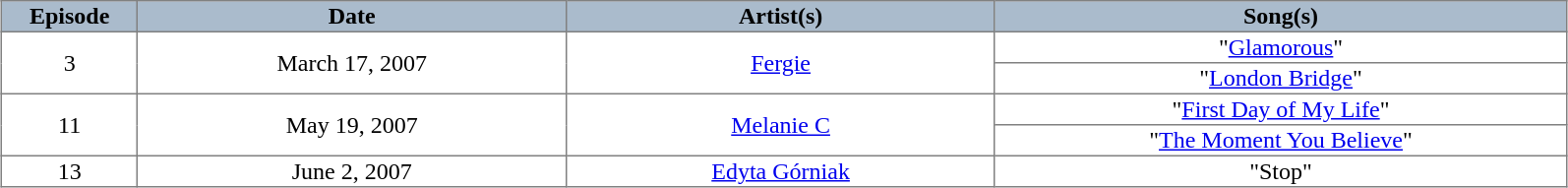<table style="text-align: center; width: 84%; margin: 0 auto; border-collapse: collapse" border="1" cellpadding="1" cellspacing="1">
<tr style="background: #ABC">
<th width="4%">Episode</th>
<th width="15%">Date</th>
<th width="15%">Artist(s)</th>
<th width="20%">Song(s)</th>
</tr>
<tr>
<td rowspan=2>3</td>
<td rowspan=2>March 17, 2007</td>
<td rowspan=2><a href='#'>Fergie</a></td>
<td>"<a href='#'>Glamorous</a>"</td>
</tr>
<tr>
<td>"<a href='#'>London Bridge</a>"</td>
</tr>
<tr>
<td rowspan=2>11</td>
<td rowspan=2>May 19, 2007</td>
<td rowspan=2><a href='#'>Melanie C</a></td>
<td>"<a href='#'>First Day of My Life</a>"</td>
</tr>
<tr>
<td>"<a href='#'>The Moment You Believe</a>"</td>
</tr>
<tr>
<td>13</td>
<td>June 2, 2007</td>
<td><a href='#'>Edyta Górniak</a></td>
<td>"Stop"</td>
</tr>
</table>
